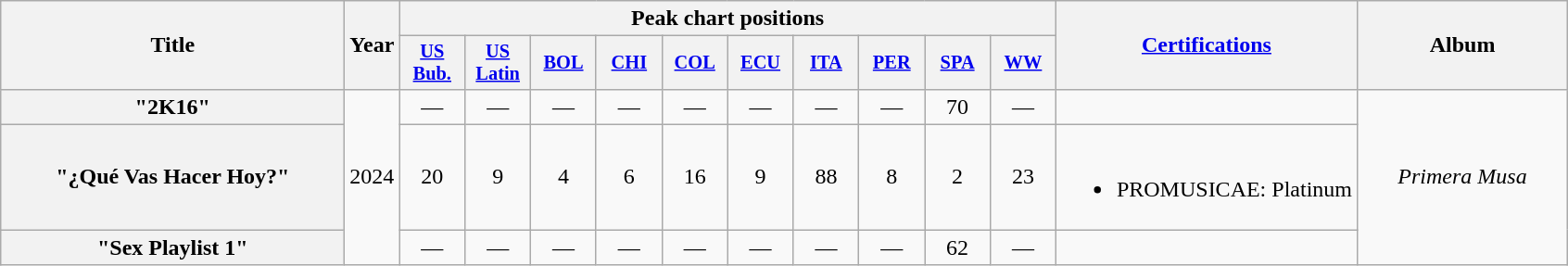<table class="wikitable plainrowheaders" style="text-align:center;">
<tr>
<th scope="col" rowspan="2" style="width:15em;">Title</th>
<th scope="col" rowspan="2" style="width:1em;">Year</th>
<th scope="col" colspan="10">Peak chart positions</th>
<th scope="col" rowspan="2"><a href='#'>Certifications</a></th>
<th scope="col" rowspan="2" style="width:9em;">Album</th>
</tr>
<tr>
<th scope="col" style="width:3em;font-size:85%;"><a href='#'>US<br>Bub.</a><br></th>
<th scope="col" style="width:3em;font-size:85%;"><a href='#'>US<br>Latin</a><br></th>
<th scope="col" style="width:3em;font-size:85%;"><a href='#'>BOL</a><br></th>
<th scope="col" style="width:3em;font-size:85%;"><a href='#'>CHI</a><br></th>
<th scope="col" style="width:3em;font-size:85%;"><a href='#'>COL</a><br></th>
<th scope="col" style="width:3em;font-size:85%;"><a href='#'>ECU</a><br></th>
<th scope="col" style="width:3em;font-size:85%;"><a href='#'>ITA</a><br></th>
<th scope="col" style="width:3em;font-size:85%;"><a href='#'>PER</a><br></th>
<th scope="col" style="width:3em;font-size:85%;"><a href='#'>SPA</a><br></th>
<th scope="col" style="width:3em;font-size:85%;"><a href='#'>WW</a><br></th>
</tr>
<tr>
<th scope="row">"2K16"<br></th>
<td rowspan="3">2024</td>
<td>—</td>
<td>—</td>
<td>—</td>
<td>—</td>
<td>—</td>
<td>—</td>
<td>—</td>
<td>—</td>
<td>70</td>
<td>—</td>
<td></td>
<td rowspan="3"><em>Primera Musa</em></td>
</tr>
<tr>
<th scope="row">"¿Qué Vas Hacer Hoy?"<br></th>
<td>20</td>
<td>9</td>
<td>4</td>
<td>6</td>
<td>16</td>
<td>9</td>
<td>88</td>
<td>8</td>
<td>2</td>
<td>23</td>
<td><br><ul><li>PROMUSICAE: Platinum</li></ul></td>
</tr>
<tr>
<th scope="row">"Sex Playlist 1"<br></th>
<td>—</td>
<td>—</td>
<td>—</td>
<td>—</td>
<td>—</td>
<td>—</td>
<td>—</td>
<td>—</td>
<td>62</td>
<td>—</td>
<td></td>
</tr>
</table>
